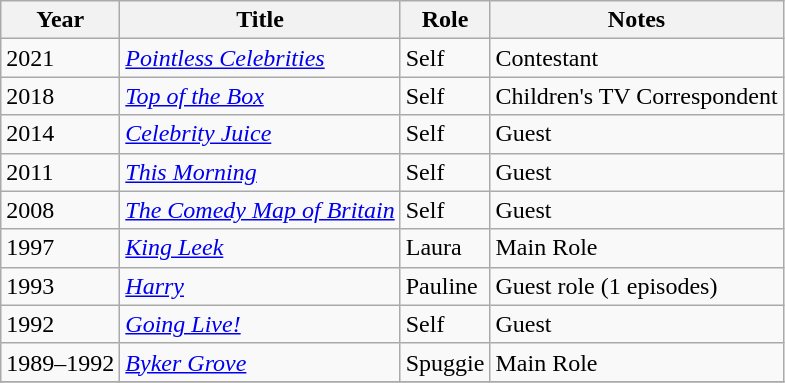<table class="wikitable">
<tr>
<th>Year</th>
<th>Title</th>
<th>Role</th>
<th>Notes</th>
</tr>
<tr>
<td>2021</td>
<td><em><a href='#'>Pointless Celebrities</a></em></td>
<td>Self</td>
<td>Contestant</td>
</tr>
<tr>
<td>2018</td>
<td><em><a href='#'>Top of the Box</a></em></td>
<td>Self</td>
<td>Children's TV Correspondent</td>
</tr>
<tr>
<td>2014</td>
<td><em><a href='#'>Celebrity Juice</a></em></td>
<td>Self</td>
<td>Guest</td>
</tr>
<tr>
<td>2011</td>
<td><em><a href='#'>This Morning</a></em></td>
<td>Self</td>
<td>Guest</td>
</tr>
<tr>
<td>2008</td>
<td><em><a href='#'>The Comedy Map of Britain</a></em></td>
<td>Self</td>
<td>Guest</td>
</tr>
<tr>
<td>1997</td>
<td><em><a href='#'>King Leek</a></em></td>
<td>Laura</td>
<td>Main Role</td>
</tr>
<tr>
<td>1993</td>
<td><em><a href='#'>Harry</a></em></td>
<td>Pauline</td>
<td>Guest role (1 episodes)</td>
</tr>
<tr>
<td>1992</td>
<td><em><a href='#'>Going Live!</a></em></td>
<td>Self</td>
<td>Guest</td>
</tr>
<tr>
<td>1989–1992</td>
<td><em><a href='#'>Byker Grove</a></em></td>
<td>Spuggie</td>
<td>Main Role</td>
</tr>
<tr>
</tr>
</table>
